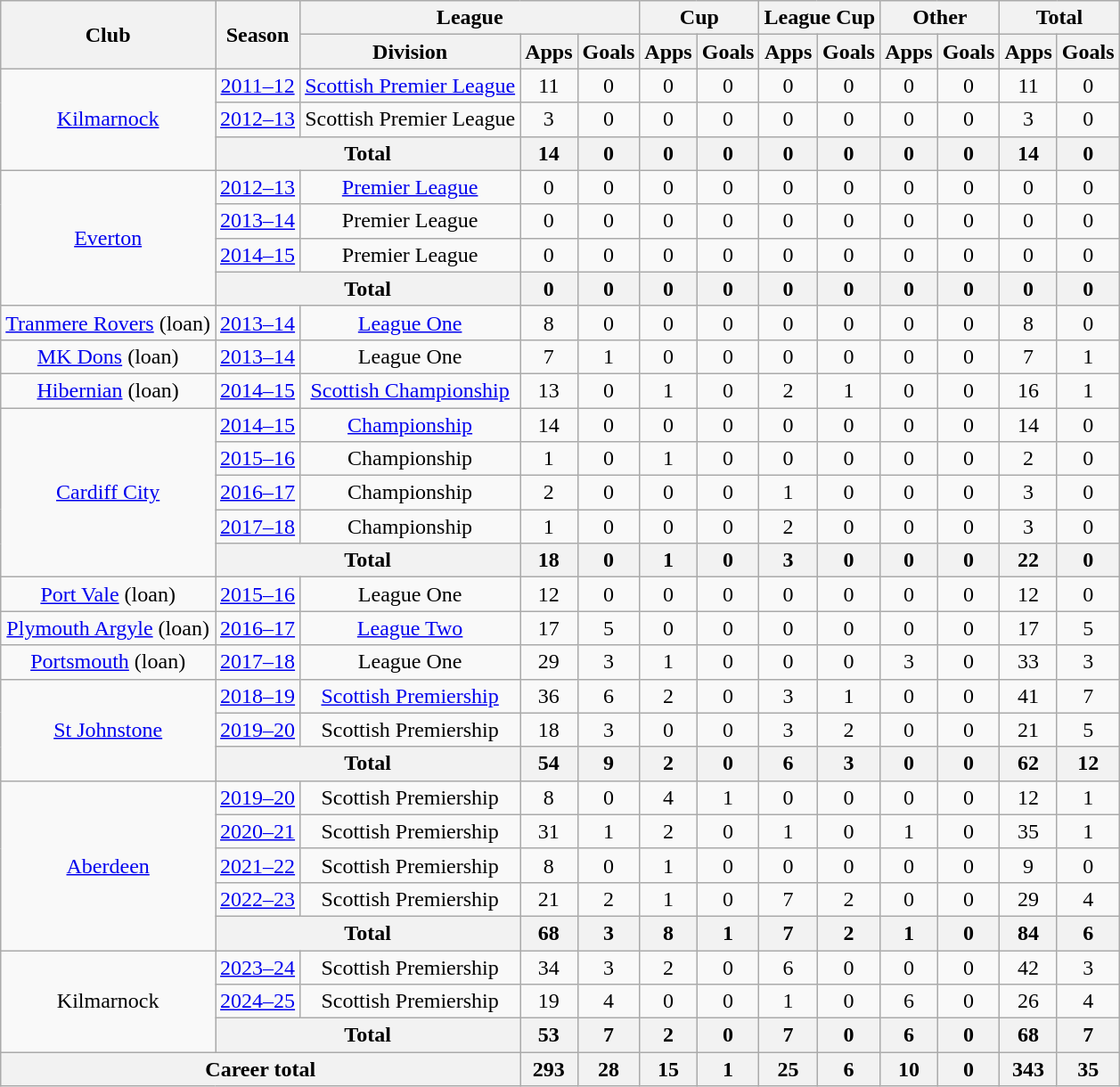<table class="wikitable" style="text-align: center;">
<tr>
<th rowspan="2">Club</th>
<th rowspan="2">Season</th>
<th colspan="3">League</th>
<th colspan="2">Cup</th>
<th colspan="2">League Cup</th>
<th colspan="2">Other</th>
<th colspan="2">Total</th>
</tr>
<tr>
<th>Division</th>
<th>Apps</th>
<th>Goals</th>
<th>Apps</th>
<th>Goals</th>
<th>Apps</th>
<th>Goals</th>
<th>Apps</th>
<th>Goals</th>
<th>Apps</th>
<th>Goals</th>
</tr>
<tr>
<td rowspan="3"><a href='#'>Kilmarnock</a></td>
<td><a href='#'>2011–12</a></td>
<td><a href='#'>Scottish Premier League</a></td>
<td>11</td>
<td>0</td>
<td>0</td>
<td>0</td>
<td>0</td>
<td>0</td>
<td>0</td>
<td>0</td>
<td>11</td>
<td>0</td>
</tr>
<tr>
<td><a href='#'>2012–13</a></td>
<td>Scottish Premier League</td>
<td>3</td>
<td>0</td>
<td>0</td>
<td>0</td>
<td>0</td>
<td>0</td>
<td>0</td>
<td>0</td>
<td>3</td>
<td>0</td>
</tr>
<tr>
<th colspan="2">Total</th>
<th>14</th>
<th>0</th>
<th>0</th>
<th>0</th>
<th>0</th>
<th>0</th>
<th>0</th>
<th>0</th>
<th>14</th>
<th>0</th>
</tr>
<tr>
<td rowspan="4"><a href='#'>Everton</a></td>
<td><a href='#'>2012–13</a></td>
<td><a href='#'>Premier League</a></td>
<td>0</td>
<td>0</td>
<td>0</td>
<td>0</td>
<td>0</td>
<td>0</td>
<td>0</td>
<td>0</td>
<td>0</td>
<td>0</td>
</tr>
<tr>
<td><a href='#'>2013–14</a></td>
<td>Premier League</td>
<td>0</td>
<td>0</td>
<td>0</td>
<td>0</td>
<td>0</td>
<td>0</td>
<td>0</td>
<td>0</td>
<td>0</td>
<td>0</td>
</tr>
<tr>
<td><a href='#'>2014–15</a></td>
<td>Premier League</td>
<td>0</td>
<td>0</td>
<td>0</td>
<td>0</td>
<td>0</td>
<td>0</td>
<td>0</td>
<td>0</td>
<td>0</td>
<td>0</td>
</tr>
<tr>
<th colspan="2">Total</th>
<th>0</th>
<th>0</th>
<th>0</th>
<th>0</th>
<th>0</th>
<th>0</th>
<th>0</th>
<th>0</th>
<th>0</th>
<th>0</th>
</tr>
<tr>
<td><a href='#'>Tranmere Rovers</a> (loan)</td>
<td><a href='#'>2013–14</a></td>
<td><a href='#'>League One</a></td>
<td>8</td>
<td>0</td>
<td>0</td>
<td>0</td>
<td>0</td>
<td>0</td>
<td>0</td>
<td>0</td>
<td>8</td>
<td>0</td>
</tr>
<tr>
<td><a href='#'>MK Dons</a> (loan)</td>
<td><a href='#'>2013–14</a></td>
<td>League One</td>
<td>7</td>
<td>1</td>
<td>0</td>
<td>0</td>
<td>0</td>
<td>0</td>
<td>0</td>
<td>0</td>
<td>7</td>
<td>1</td>
</tr>
<tr>
<td><a href='#'>Hibernian</a> (loan)</td>
<td><a href='#'>2014–15</a></td>
<td><a href='#'>Scottish Championship</a></td>
<td>13</td>
<td>0</td>
<td>1</td>
<td>0</td>
<td>2</td>
<td>1</td>
<td>0</td>
<td>0</td>
<td>16</td>
<td>1</td>
</tr>
<tr>
<td rowspan="5"><a href='#'>Cardiff City</a></td>
<td><a href='#'>2014–15</a></td>
<td><a href='#'>Championship</a></td>
<td>14</td>
<td>0</td>
<td>0</td>
<td>0</td>
<td>0</td>
<td>0</td>
<td>0</td>
<td>0</td>
<td>14</td>
<td>0</td>
</tr>
<tr>
<td><a href='#'>2015–16</a></td>
<td>Championship</td>
<td>1</td>
<td>0</td>
<td>1</td>
<td>0</td>
<td>0</td>
<td>0</td>
<td>0</td>
<td>0</td>
<td>2</td>
<td>0</td>
</tr>
<tr>
<td><a href='#'>2016–17</a></td>
<td>Championship</td>
<td>2</td>
<td>0</td>
<td>0</td>
<td>0</td>
<td>1</td>
<td>0</td>
<td>0</td>
<td>0</td>
<td>3</td>
<td>0</td>
</tr>
<tr>
<td><a href='#'>2017–18</a></td>
<td>Championship</td>
<td>1</td>
<td>0</td>
<td>0</td>
<td>0</td>
<td>2</td>
<td>0</td>
<td>0</td>
<td>0</td>
<td>3</td>
<td>0</td>
</tr>
<tr>
<th colspan="2">Total</th>
<th>18</th>
<th>0</th>
<th>1</th>
<th>0</th>
<th>3</th>
<th>0</th>
<th>0</th>
<th>0</th>
<th>22</th>
<th>0</th>
</tr>
<tr>
<td><a href='#'>Port Vale</a> (loan)</td>
<td><a href='#'>2015–16</a></td>
<td>League One</td>
<td>12</td>
<td>0</td>
<td>0</td>
<td>0</td>
<td>0</td>
<td>0</td>
<td>0</td>
<td>0</td>
<td>12</td>
<td>0</td>
</tr>
<tr>
<td><a href='#'>Plymouth Argyle</a> (loan)</td>
<td><a href='#'>2016–17</a></td>
<td><a href='#'>League Two</a></td>
<td>17</td>
<td>5</td>
<td>0</td>
<td>0</td>
<td>0</td>
<td>0</td>
<td>0</td>
<td>0</td>
<td>17</td>
<td>5</td>
</tr>
<tr>
<td><a href='#'>Portsmouth</a> (loan)</td>
<td><a href='#'>2017–18</a></td>
<td>League One</td>
<td>29</td>
<td>3</td>
<td>1</td>
<td>0</td>
<td>0</td>
<td>0</td>
<td>3</td>
<td>0</td>
<td>33</td>
<td>3</td>
</tr>
<tr>
<td rowspan="3"><a href='#'>St Johnstone</a></td>
<td><a href='#'>2018–19</a></td>
<td><a href='#'>Scottish Premiership</a></td>
<td>36</td>
<td>6</td>
<td>2</td>
<td>0</td>
<td>3</td>
<td>1</td>
<td>0</td>
<td>0</td>
<td>41</td>
<td>7</td>
</tr>
<tr>
<td><a href='#'>2019–20</a></td>
<td>Scottish Premiership</td>
<td>18</td>
<td>3</td>
<td>0</td>
<td>0</td>
<td>3</td>
<td>2</td>
<td>0</td>
<td>0</td>
<td>21</td>
<td>5</td>
</tr>
<tr>
<th colspan="2">Total</th>
<th>54</th>
<th>9</th>
<th>2</th>
<th>0</th>
<th>6</th>
<th>3</th>
<th>0</th>
<th>0</th>
<th>62</th>
<th>12</th>
</tr>
<tr>
<td rowspan=5><a href='#'>Aberdeen</a></td>
<td><a href='#'>2019–20</a></td>
<td>Scottish Premiership</td>
<td>8</td>
<td>0</td>
<td>4</td>
<td>1</td>
<td>0</td>
<td>0</td>
<td>0</td>
<td>0</td>
<td>12</td>
<td>1</td>
</tr>
<tr>
<td><a href='#'>2020–21</a></td>
<td>Scottish Premiership</td>
<td>31</td>
<td>1</td>
<td>2</td>
<td>0</td>
<td>1</td>
<td>0</td>
<td>1</td>
<td>0</td>
<td>35</td>
<td>1</td>
</tr>
<tr>
<td><a href='#'>2021–22</a></td>
<td>Scottish Premiership</td>
<td>8</td>
<td>0</td>
<td>1</td>
<td>0</td>
<td>0</td>
<td>0</td>
<td>0</td>
<td>0</td>
<td>9</td>
<td>0</td>
</tr>
<tr>
<td><a href='#'>2022–23</a></td>
<td>Scottish Premiership</td>
<td>21</td>
<td>2</td>
<td>1</td>
<td>0</td>
<td>7</td>
<td>2</td>
<td>0</td>
<td>0</td>
<td>29</td>
<td>4</td>
</tr>
<tr>
<th colspan=2>Total</th>
<th>68</th>
<th>3</th>
<th>8</th>
<th>1</th>
<th>7</th>
<th>2</th>
<th>1</th>
<th>0</th>
<th>84</th>
<th>6</th>
</tr>
<tr>
<td rowspan=3>Kilmarnock</td>
<td><a href='#'>2023–24</a></td>
<td>Scottish Premiership</td>
<td>34</td>
<td>3</td>
<td>2</td>
<td>0</td>
<td>6</td>
<td>0</td>
<td>0</td>
<td>0</td>
<td>42</td>
<td>3</td>
</tr>
<tr>
<td><a href='#'>2024–25</a></td>
<td>Scottish Premiership</td>
<td>19</td>
<td>4</td>
<td>0</td>
<td>0</td>
<td>1</td>
<td>0</td>
<td>6</td>
<td>0</td>
<td>26</td>
<td>4</td>
</tr>
<tr>
<th colspan="2">Total</th>
<th>53</th>
<th>7</th>
<th>2</th>
<th>0</th>
<th>7</th>
<th>0</th>
<th>6</th>
<th>0</th>
<th>68</th>
<th>7</th>
</tr>
<tr>
<th colspan="3">Career total</th>
<th>293</th>
<th>28</th>
<th>15</th>
<th>1</th>
<th>25</th>
<th>6</th>
<th>10</th>
<th>0</th>
<th>343</th>
<th>35</th>
</tr>
</table>
